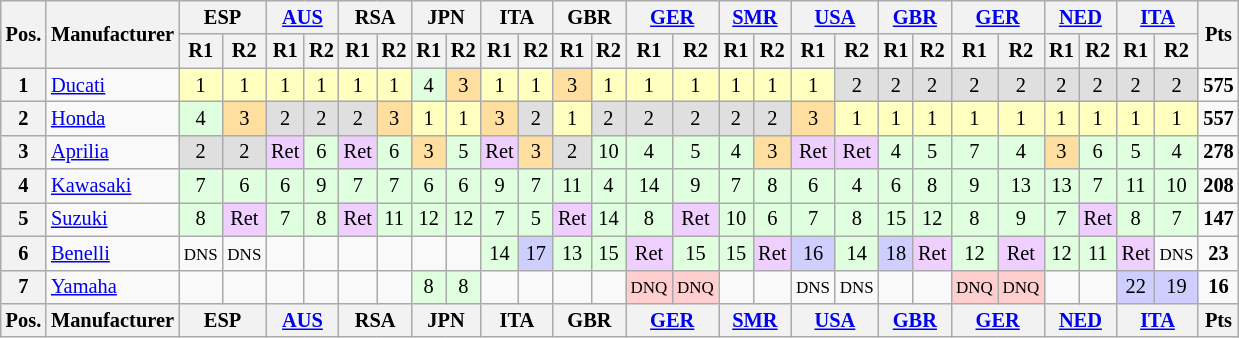<table class="wikitable" style="font-size: 85%; text-align: center">
<tr>
<th valign="middle" rowspan=2>Pos.</th>
<th valign="middle" rowspan=2>Manufacturer</th>
<th colspan=2>ESP<br></th>
<th colspan=2><a href='#'>AUS</a><br></th>
<th colspan=2>RSA<br></th>
<th colspan=2>JPN<br></th>
<th colspan=2>ITA<br></th>
<th colspan=2>GBR<br></th>
<th colspan=2><a href='#'>GER</a><br></th>
<th colspan=2><a href='#'>SMR</a><br></th>
<th colspan=2><a href='#'>USA</a><br></th>
<th colspan=2><a href='#'>GBR</a><br></th>
<th colspan=2><a href='#'>GER</a><br></th>
<th colspan=2><a href='#'>NED</a><br></th>
<th colspan=2><a href='#'>ITA</a><br></th>
<th valign="middle" rowspan=2>Pts</th>
</tr>
<tr>
<th>R1</th>
<th>R2</th>
<th>R1</th>
<th>R2</th>
<th>R1</th>
<th>R2</th>
<th>R1</th>
<th>R2</th>
<th>R1</th>
<th>R2</th>
<th>R1</th>
<th>R2</th>
<th>R1</th>
<th>R2</th>
<th>R1</th>
<th>R2</th>
<th>R1</th>
<th>R2</th>
<th>R1</th>
<th>R2</th>
<th>R1</th>
<th>R2</th>
<th>R1</th>
<th>R2</th>
<th>R1</th>
<th>R2</th>
</tr>
<tr>
<th>1</th>
<td align="left"> <a href='#'>Ducati</a></td>
<td style="background:#ffffbf;">1</td>
<td style="background:#ffffbf;">1</td>
<td style="background:#ffffbf;">1</td>
<td style="background:#ffffbf;">1</td>
<td style="background:#ffffbf;">1</td>
<td style="background:#ffffbf;">1</td>
<td style="background:#dfffdf;">4</td>
<td style="background:#ffdf9f;">3</td>
<td style="background:#ffffbf;">1</td>
<td style="background:#ffffbf;">1</td>
<td style="background:#ffdf9f;">3</td>
<td style="background:#ffffbf;">1</td>
<td style="background:#ffffbf;">1</td>
<td style="background:#ffffbf;">1</td>
<td style="background:#ffffbf;">1</td>
<td style="background:#ffffbf;">1</td>
<td style="background:#ffffbf;">1</td>
<td style="background:#dfdfdf;">2</td>
<td style="background:#dfdfdf;">2</td>
<td style="background:#dfdfdf;">2</td>
<td style="background:#dfdfdf;">2</td>
<td style="background:#dfdfdf;">2</td>
<td style="background:#dfdfdf;">2</td>
<td style="background:#dfdfdf;">2</td>
<td style="background:#dfdfdf;">2</td>
<td style="background:#dfdfdf;">2</td>
<td><strong>575</strong></td>
</tr>
<tr>
<th>2</th>
<td align="left"> <a href='#'>Honda</a></td>
<td style="background:#dfffdf;">4</td>
<td style="background:#ffdf9f;">3</td>
<td style="background:#dfdfdf;">2</td>
<td style="background:#dfdfdf;">2</td>
<td style="background:#dfdfdf;">2</td>
<td style="background:#ffdf9f;">3</td>
<td style="background:#ffffbf;">1</td>
<td style="background:#ffffbf;">1</td>
<td style="background:#ffdf9f;">3</td>
<td style="background:#dfdfdf;">2</td>
<td style="background:#ffffbf;">1</td>
<td style="background:#dfdfdf;">2</td>
<td style="background:#dfdfdf;">2</td>
<td style="background:#dfdfdf;">2</td>
<td style="background:#dfdfdf;">2</td>
<td style="background:#dfdfdf;">2</td>
<td style="background:#ffdf9f;">3</td>
<td style="background:#ffffbf;">1</td>
<td style="background:#ffffbf;">1</td>
<td style="background:#ffffbf;">1</td>
<td style="background:#ffffbf;">1</td>
<td style="background:#ffffbf;">1</td>
<td style="background:#ffffbf;">1</td>
<td style="background:#ffffbf;">1</td>
<td style="background:#ffffbf;">1</td>
<td style="background:#ffffbf;">1</td>
<td><strong>557</strong></td>
</tr>
<tr>
<th>3</th>
<td align="left"> <a href='#'>Aprilia</a></td>
<td style="background:#dfdfdf;">2</td>
<td style="background:#dfdfdf;">2</td>
<td style="background:#efcfff;">Ret</td>
<td style="background:#dfffdf;">6</td>
<td style="background:#efcfff;">Ret</td>
<td style="background:#dfffdf;">6</td>
<td style="background:#ffdf9f;">3</td>
<td style="background:#dfffdf;">5</td>
<td style="background:#efcfff;">Ret</td>
<td style="background:#ffdf9f;">3</td>
<td style="background:#dfdfdf;">2</td>
<td style="background:#dfffdf;">10</td>
<td style="background:#dfffdf;">4</td>
<td style="background:#dfffdf;">5</td>
<td style="background:#dfffdf;">4</td>
<td style="background:#ffdf9f;">3</td>
<td style="background:#efcfff;">Ret</td>
<td style="background:#efcfff;">Ret</td>
<td style="background:#dfffdf;">4</td>
<td style="background:#dfffdf;">5</td>
<td style="background:#dfffdf;">7</td>
<td style="background:#dfffdf;">4</td>
<td style="background:#ffdf9f;">3</td>
<td style="background:#dfffdf;">6</td>
<td style="background:#dfffdf;">5</td>
<td style="background:#dfffdf;">4</td>
<td><strong>278</strong></td>
</tr>
<tr>
<th>4</th>
<td align="left"> <a href='#'>Kawasaki</a></td>
<td style="background:#dfffdf;">7</td>
<td style="background:#dfffdf;">6</td>
<td style="background:#dfffdf;">6</td>
<td style="background:#dfffdf;">9</td>
<td style="background:#dfffdf;">7</td>
<td style="background:#dfffdf;">7</td>
<td style="background:#dfffdf;">6</td>
<td style="background:#dfffdf;">6</td>
<td style="background:#dfffdf;">9</td>
<td style="background:#dfffdf;">7</td>
<td style="background:#dfffdf;">11</td>
<td style="background:#dfffdf;">4</td>
<td style="background:#dfffdf;">14</td>
<td style="background:#dfffdf;">9</td>
<td style="background:#dfffdf;">7</td>
<td style="background:#dfffdf;">8</td>
<td style="background:#dfffdf;">6</td>
<td style="background:#dfffdf;">4</td>
<td style="background:#dfffdf;">6</td>
<td style="background:#dfffdf;">8</td>
<td style="background:#dfffdf;">9</td>
<td style="background:#dfffdf;">13</td>
<td style="background:#dfffdf;">13</td>
<td style="background:#dfffdf;">7</td>
<td style="background:#dfffdf;">11</td>
<td style="background:#dfffdf;">10</td>
<td><strong>208</strong></td>
</tr>
<tr>
<th>5</th>
<td align="left"> <a href='#'>Suzuki</a></td>
<td style="background:#dfffdf;">8</td>
<td style="background:#efcfff;">Ret</td>
<td style="background:#dfffdf;">7</td>
<td style="background:#dfffdf;">8</td>
<td style="background:#efcfff;">Ret</td>
<td style="background:#dfffdf;">11</td>
<td style="background:#dfffdf;">12</td>
<td style="background:#dfffdf;">12</td>
<td style="background:#dfffdf;">7</td>
<td style="background:#dfffdf;">5</td>
<td style="background:#efcfff;">Ret</td>
<td style="background:#dfffdf;">14</td>
<td style="background:#dfffdf;">8</td>
<td style="background:#efcfff;">Ret</td>
<td style="background:#dfffdf;">10</td>
<td style="background:#dfffdf;">6</td>
<td style="background:#dfffdf;">7</td>
<td style="background:#dfffdf;">8</td>
<td style="background:#dfffdf;">15</td>
<td style="background:#dfffdf;">12</td>
<td style="background:#dfffdf;">8</td>
<td style="background:#dfffdf;">9</td>
<td style="background:#dfffdf;">7</td>
<td style="background:#efcfff;">Ret</td>
<td style="background:#dfffdf;">8</td>
<td style="background:#dfffdf;">7</td>
<td><strong>147</strong></td>
</tr>
<tr>
<th>6</th>
<td align="left"> <a href='#'>Benelli</a></td>
<td><small>DNS</small></td>
<td><small>DNS</small></td>
<td></td>
<td></td>
<td></td>
<td></td>
<td></td>
<td></td>
<td style="background:#dfffdf;">14</td>
<td style="background:#cfcfff;">17</td>
<td style="background:#dfffdf;">13</td>
<td style="background:#dfffdf;">15</td>
<td style="background:#efcfff;">Ret</td>
<td style="background:#dfffdf;">15</td>
<td style="background:#dfffdf;">15</td>
<td style="background:#efcfff;">Ret</td>
<td style="background:#cfcfff;">16</td>
<td style="background:#dfffdf;">14</td>
<td style="background:#cfcfff;">18</td>
<td style="background:#efcfff;">Ret</td>
<td style="background:#dfffdf;">12</td>
<td style="background:#efcfff;">Ret</td>
<td style="background:#dfffdf;">12</td>
<td style="background:#dfffdf;">11</td>
<td style="background:#efcfff;">Ret</td>
<td><small>DNS</small></td>
<td><strong>23</strong></td>
</tr>
<tr>
<th>7</th>
<td align="left"> <a href='#'>Yamaha</a></td>
<td></td>
<td></td>
<td></td>
<td></td>
<td></td>
<td></td>
<td style="background:#dfffdf;">8</td>
<td style="background:#dfffdf;">8</td>
<td></td>
<td></td>
<td></td>
<td></td>
<td style="background:#ffcfcf;"><small>DNQ</small></td>
<td style="background:#ffcfcf;"><small>DNQ</small></td>
<td></td>
<td></td>
<td><small>DNS</small></td>
<td><small>DNS</small></td>
<td></td>
<td></td>
<td style="background:#ffcfcf;"><small>DNQ</small></td>
<td style="background:#ffcfcf;"><small>DNQ</small></td>
<td></td>
<td></td>
<td style="background:#cfcfff;">22</td>
<td style="background:#cfcfff;">19</td>
<td><strong>16</strong></td>
</tr>
<tr>
<th valign="middle">Pos.</th>
<th valign="middle">Manufacturer</th>
<th colspan=2>ESP<br></th>
<th colspan=2><a href='#'>AUS</a><br></th>
<th colspan=2>RSA<br></th>
<th colspan=2>JPN<br></th>
<th colspan=2>ITA<br></th>
<th colspan=2>GBR<br></th>
<th colspan=2><a href='#'>GER</a><br></th>
<th colspan=2><a href='#'>SMR</a><br></th>
<th colspan=2><a href='#'>USA</a><br></th>
<th colspan=2><a href='#'>GBR</a><br></th>
<th colspan=2><a href='#'>GER</a><br></th>
<th colspan=2><a href='#'>NED</a><br></th>
<th colspan=2><a href='#'>ITA</a><br></th>
<th valign="middle">Pts</th>
</tr>
</table>
